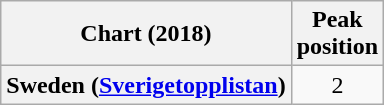<table class="wikitable plainrowheaders" style="text-align:center">
<tr>
<th scope="col">Chart (2018)</th>
<th scope="col">Peak<br> position</th>
</tr>
<tr>
<th scope="row">Sweden (<a href='#'>Sverigetopplistan</a>)</th>
<td>2</td>
</tr>
</table>
